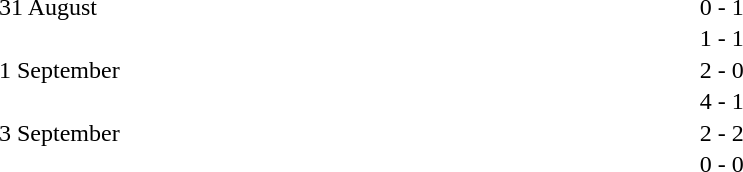<table cellspacing=1 width=85%>
<tr>
<th width=15%></th>
<th width=25%></th>
<th width=10%></th>
<th width=25%></th>
<th width=25%></th>
</tr>
<tr>
<td>31 August</td>
<td align=right></td>
<td align=center>0 - 1</td>
<td></td>
</tr>
<tr>
<td></td>
<td align=right></td>
<td align=center>1 - 1</td>
<td></td>
</tr>
<tr>
<td>1 September</td>
<td align=right></td>
<td align=center>2 - 0</td>
<td></td>
</tr>
<tr>
<td></td>
<td align=right></td>
<td align=center>4 - 1</td>
<td></td>
</tr>
<tr>
<td>3 September</td>
<td align=right></td>
<td align=center>2 - 2</td>
<td></td>
</tr>
<tr>
<td></td>
<td align=right></td>
<td align=center>0 - 0</td>
<td></td>
</tr>
</table>
